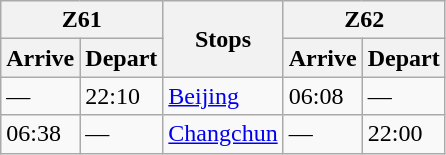<table class="wikitable">
<tr>
<th colspan="2">Z61</th>
<th rowspan="2">Stops</th>
<th colspan="2">Z62</th>
</tr>
<tr>
<th>Arrive</th>
<th>Depart</th>
<th>Arrive</th>
<th>Depart</th>
</tr>
<tr>
<td>—</td>
<td>22:10</td>
<td><a href='#'>Beijing</a></td>
<td>06:08</td>
<td>—</td>
</tr>
<tr>
<td>06:38</td>
<td>—</td>
<td><a href='#'>Changchun</a></td>
<td>—</td>
<td>22:00</td>
</tr>
</table>
